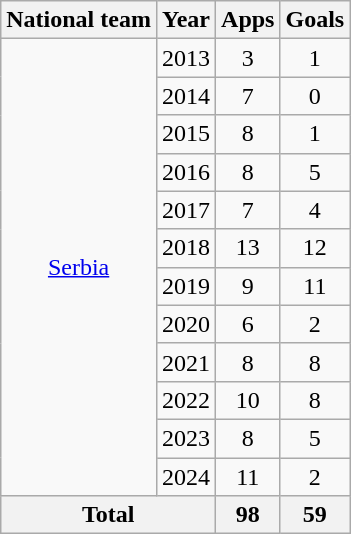<table class=wikitable style=text-align:center>
<tr>
<th>National team</th>
<th>Year</th>
<th>Apps</th>
<th>Goals</th>
</tr>
<tr>
<td rowspan="12"><a href='#'>Serbia</a></td>
<td>2013</td>
<td>3</td>
<td>1</td>
</tr>
<tr>
<td>2014</td>
<td>7</td>
<td>0</td>
</tr>
<tr>
<td>2015</td>
<td>8</td>
<td>1</td>
</tr>
<tr>
<td>2016</td>
<td>8</td>
<td>5</td>
</tr>
<tr>
<td>2017</td>
<td>7</td>
<td>4</td>
</tr>
<tr>
<td>2018</td>
<td>13</td>
<td>12</td>
</tr>
<tr>
<td>2019</td>
<td>9</td>
<td>11</td>
</tr>
<tr>
<td>2020</td>
<td>6</td>
<td>2</td>
</tr>
<tr>
<td>2021</td>
<td>8</td>
<td>8</td>
</tr>
<tr>
<td>2022</td>
<td>10</td>
<td>8</td>
</tr>
<tr>
<td>2023</td>
<td>8</td>
<td>5</td>
</tr>
<tr>
<td>2024</td>
<td>11</td>
<td>2</td>
</tr>
<tr>
<th colspan="2">Total</th>
<th>98</th>
<th>59</th>
</tr>
</table>
